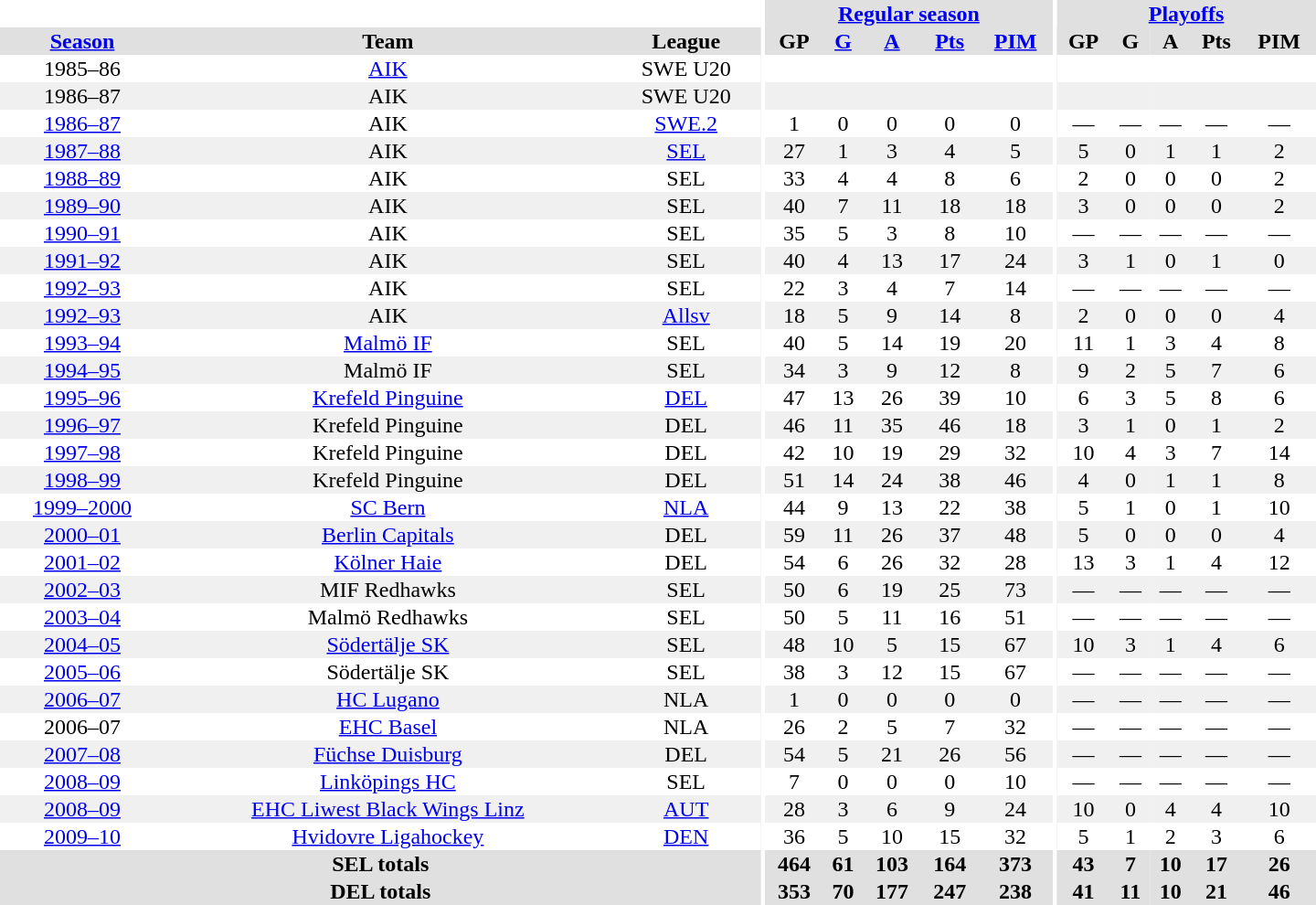<table border="0" cellpadding="1" cellspacing="0" style="text-align:center; width:60em">
<tr bgcolor="#e0e0e0">
<th colspan="3" bgcolor="#ffffff"></th>
<th rowspan="99" bgcolor="#ffffff"></th>
<th colspan="5"><a href='#'>Regular season</a></th>
<th rowspan="99" bgcolor="#ffffff"></th>
<th colspan="5"><a href='#'>Playoffs</a></th>
</tr>
<tr bgcolor="#e0e0e0">
<th><a href='#'>Season</a></th>
<th>Team</th>
<th>League</th>
<th>GP</th>
<th><a href='#'>G</a></th>
<th><a href='#'>A</a></th>
<th><a href='#'>Pts</a></th>
<th><a href='#'>PIM</a></th>
<th>GP</th>
<th>G</th>
<th>A</th>
<th>Pts</th>
<th>PIM</th>
</tr>
<tr>
<td>1985–86</td>
<td><a href='#'>AIK</a></td>
<td>SWE U20</td>
<td></td>
<td></td>
<td></td>
<td></td>
<td></td>
<td></td>
<td></td>
<td></td>
<td></td>
<td></td>
</tr>
<tr bgcolor="#f0f0f0">
<td>1986–87</td>
<td>AIK</td>
<td>SWE U20</td>
<td></td>
<td></td>
<td></td>
<td></td>
<td></td>
<td></td>
<td></td>
<td></td>
<td></td>
<td></td>
</tr>
<tr>
<td><a href='#'>1986–87</a></td>
<td>AIK</td>
<td><a href='#'>SWE.2</a></td>
<td>1</td>
<td>0</td>
<td>0</td>
<td>0</td>
<td>0</td>
<td>—</td>
<td>—</td>
<td>—</td>
<td>—</td>
<td>—</td>
</tr>
<tr bgcolor="#f0f0f0">
<td><a href='#'>1987–88</a></td>
<td>AIK</td>
<td><a href='#'>SEL</a></td>
<td>27</td>
<td>1</td>
<td>3</td>
<td>4</td>
<td>5</td>
<td>5</td>
<td>0</td>
<td>1</td>
<td>1</td>
<td>2</td>
</tr>
<tr>
<td><a href='#'>1988–89</a></td>
<td>AIK</td>
<td>SEL</td>
<td>33</td>
<td>4</td>
<td>4</td>
<td>8</td>
<td>6</td>
<td>2</td>
<td>0</td>
<td>0</td>
<td>0</td>
<td>2</td>
</tr>
<tr bgcolor="#f0f0f0">
<td><a href='#'>1989–90</a></td>
<td>AIK</td>
<td>SEL</td>
<td>40</td>
<td>7</td>
<td>11</td>
<td>18</td>
<td>18</td>
<td>3</td>
<td>0</td>
<td>0</td>
<td>0</td>
<td>2</td>
</tr>
<tr>
<td><a href='#'>1990–91</a></td>
<td>AIK</td>
<td>SEL</td>
<td>35</td>
<td>5</td>
<td>3</td>
<td>8</td>
<td>10</td>
<td>—</td>
<td>—</td>
<td>—</td>
<td>—</td>
<td>—</td>
</tr>
<tr bgcolor="#f0f0f0">
<td><a href='#'>1991–92</a></td>
<td>AIK</td>
<td>SEL</td>
<td>40</td>
<td>4</td>
<td>13</td>
<td>17</td>
<td>24</td>
<td>3</td>
<td>1</td>
<td>0</td>
<td>1</td>
<td>0</td>
</tr>
<tr>
<td><a href='#'>1992–93</a></td>
<td>AIK</td>
<td>SEL</td>
<td>22</td>
<td>3</td>
<td>4</td>
<td>7</td>
<td>14</td>
<td>—</td>
<td>—</td>
<td>—</td>
<td>—</td>
<td>—</td>
</tr>
<tr bgcolor="#f0f0f0">
<td><a href='#'>1992–93</a></td>
<td>AIK</td>
<td><a href='#'>Allsv</a></td>
<td>18</td>
<td>5</td>
<td>9</td>
<td>14</td>
<td>8</td>
<td>2</td>
<td>0</td>
<td>0</td>
<td>0</td>
<td>4</td>
</tr>
<tr>
<td><a href='#'>1993–94</a></td>
<td><a href='#'>Malmö IF</a></td>
<td>SEL</td>
<td>40</td>
<td>5</td>
<td>14</td>
<td>19</td>
<td>20</td>
<td>11</td>
<td>1</td>
<td>3</td>
<td>4</td>
<td>8</td>
</tr>
<tr bgcolor="#f0f0f0">
<td><a href='#'>1994–95</a></td>
<td>Malmö IF</td>
<td>SEL</td>
<td>34</td>
<td>3</td>
<td>9</td>
<td>12</td>
<td>8</td>
<td>9</td>
<td>2</td>
<td>5</td>
<td>7</td>
<td>6</td>
</tr>
<tr>
<td><a href='#'>1995–96</a></td>
<td><a href='#'>Krefeld Pinguine</a></td>
<td><a href='#'>DEL</a></td>
<td>47</td>
<td>13</td>
<td>26</td>
<td>39</td>
<td>10</td>
<td>6</td>
<td>3</td>
<td>5</td>
<td>8</td>
<td>6</td>
</tr>
<tr bgcolor="#f0f0f0">
<td><a href='#'>1996–97</a></td>
<td>Krefeld Pinguine</td>
<td>DEL</td>
<td>46</td>
<td>11</td>
<td>35</td>
<td>46</td>
<td>18</td>
<td>3</td>
<td>1</td>
<td>0</td>
<td>1</td>
<td>2</td>
</tr>
<tr>
<td><a href='#'>1997–98</a></td>
<td>Krefeld Pinguine</td>
<td>DEL</td>
<td>42</td>
<td>10</td>
<td>19</td>
<td>29</td>
<td>32</td>
<td>10</td>
<td>4</td>
<td>3</td>
<td>7</td>
<td>14</td>
</tr>
<tr bgcolor="#f0f0f0">
<td><a href='#'>1998–99</a></td>
<td>Krefeld Pinguine</td>
<td>DEL</td>
<td>51</td>
<td>14</td>
<td>24</td>
<td>38</td>
<td>46</td>
<td>4</td>
<td>0</td>
<td>1</td>
<td>1</td>
<td>8</td>
</tr>
<tr>
<td><a href='#'>1999–2000</a></td>
<td><a href='#'>SC Bern</a></td>
<td><a href='#'>NLA</a></td>
<td>44</td>
<td>9</td>
<td>13</td>
<td>22</td>
<td>38</td>
<td>5</td>
<td>1</td>
<td>0</td>
<td>1</td>
<td>10</td>
</tr>
<tr bgcolor="#f0f0f0">
<td><a href='#'>2000–01</a></td>
<td><a href='#'>Berlin Capitals</a></td>
<td>DEL</td>
<td>59</td>
<td>11</td>
<td>26</td>
<td>37</td>
<td>48</td>
<td>5</td>
<td>0</td>
<td>0</td>
<td>0</td>
<td>4</td>
</tr>
<tr>
<td><a href='#'>2001–02</a></td>
<td><a href='#'>Kölner Haie</a></td>
<td>DEL</td>
<td>54</td>
<td>6</td>
<td>26</td>
<td>32</td>
<td>28</td>
<td>13</td>
<td>3</td>
<td>1</td>
<td>4</td>
<td>12</td>
</tr>
<tr bgcolor="#f0f0f0">
<td><a href='#'>2002–03</a></td>
<td>MIF Redhawks</td>
<td>SEL</td>
<td>50</td>
<td>6</td>
<td>19</td>
<td>25</td>
<td>73</td>
<td>—</td>
<td>—</td>
<td>—</td>
<td>—</td>
<td>—</td>
</tr>
<tr>
<td><a href='#'>2003–04</a></td>
<td>Malmö Redhawks</td>
<td>SEL</td>
<td>50</td>
<td>5</td>
<td>11</td>
<td>16</td>
<td>51</td>
<td>—</td>
<td>—</td>
<td>—</td>
<td>—</td>
<td>—</td>
</tr>
<tr bgcolor="#f0f0f0">
<td><a href='#'>2004–05</a></td>
<td><a href='#'>Södertälje SK</a></td>
<td>SEL</td>
<td>48</td>
<td>10</td>
<td>5</td>
<td>15</td>
<td>67</td>
<td>10</td>
<td>3</td>
<td>1</td>
<td>4</td>
<td>6</td>
</tr>
<tr>
<td><a href='#'>2005–06</a></td>
<td>Södertälje SK</td>
<td>SEL</td>
<td>38</td>
<td>3</td>
<td>12</td>
<td>15</td>
<td>67</td>
<td>—</td>
<td>—</td>
<td>—</td>
<td>—</td>
<td>—</td>
</tr>
<tr bgcolor="#f0f0f0">
<td><a href='#'>2006–07</a></td>
<td><a href='#'>HC Lugano</a></td>
<td>NLA</td>
<td>1</td>
<td>0</td>
<td>0</td>
<td>0</td>
<td>0</td>
<td>—</td>
<td>—</td>
<td>—</td>
<td>—</td>
<td>—</td>
</tr>
<tr>
<td>2006–07</td>
<td><a href='#'>EHC Basel</a></td>
<td>NLA</td>
<td>26</td>
<td>2</td>
<td>5</td>
<td>7</td>
<td>32</td>
<td>—</td>
<td>—</td>
<td>—</td>
<td>—</td>
<td>—</td>
</tr>
<tr bgcolor="#f0f0f0">
<td><a href='#'>2007–08</a></td>
<td><a href='#'>Füchse Duisburg</a></td>
<td>DEL</td>
<td>54</td>
<td>5</td>
<td>21</td>
<td>26</td>
<td>56</td>
<td>—</td>
<td>—</td>
<td>—</td>
<td>—</td>
<td>—</td>
</tr>
<tr>
<td><a href='#'>2008–09</a></td>
<td><a href='#'>Linköpings HC</a></td>
<td>SEL</td>
<td>7</td>
<td>0</td>
<td>0</td>
<td>0</td>
<td>10</td>
<td>—</td>
<td>—</td>
<td>—</td>
<td>—</td>
<td>—</td>
</tr>
<tr bgcolor="#f0f0f0">
<td><a href='#'>2008–09</a></td>
<td><a href='#'>EHC Liwest Black Wings Linz</a></td>
<td><a href='#'>AUT</a></td>
<td>28</td>
<td>3</td>
<td>6</td>
<td>9</td>
<td>24</td>
<td>10</td>
<td>0</td>
<td>4</td>
<td>4</td>
<td>10</td>
</tr>
<tr>
<td><a href='#'>2009–10</a></td>
<td><a href='#'>Hvidovre Ligahockey</a></td>
<td><a href='#'>DEN</a></td>
<td>36</td>
<td>5</td>
<td>10</td>
<td>15</td>
<td>32</td>
<td>5</td>
<td>1</td>
<td>2</td>
<td>3</td>
<td>6</td>
</tr>
<tr bgcolor="#e0e0e0">
<th colspan="3">SEL totals</th>
<th>464</th>
<th>61</th>
<th>103</th>
<th>164</th>
<th>373</th>
<th>43</th>
<th>7</th>
<th>10</th>
<th>17</th>
<th>26</th>
</tr>
<tr bgcolor="#e0e0e0">
<th colspan="3">DEL totals</th>
<th>353</th>
<th>70</th>
<th>177</th>
<th>247</th>
<th>238</th>
<th>41</th>
<th>11</th>
<th>10</th>
<th>21</th>
<th>46</th>
</tr>
</table>
